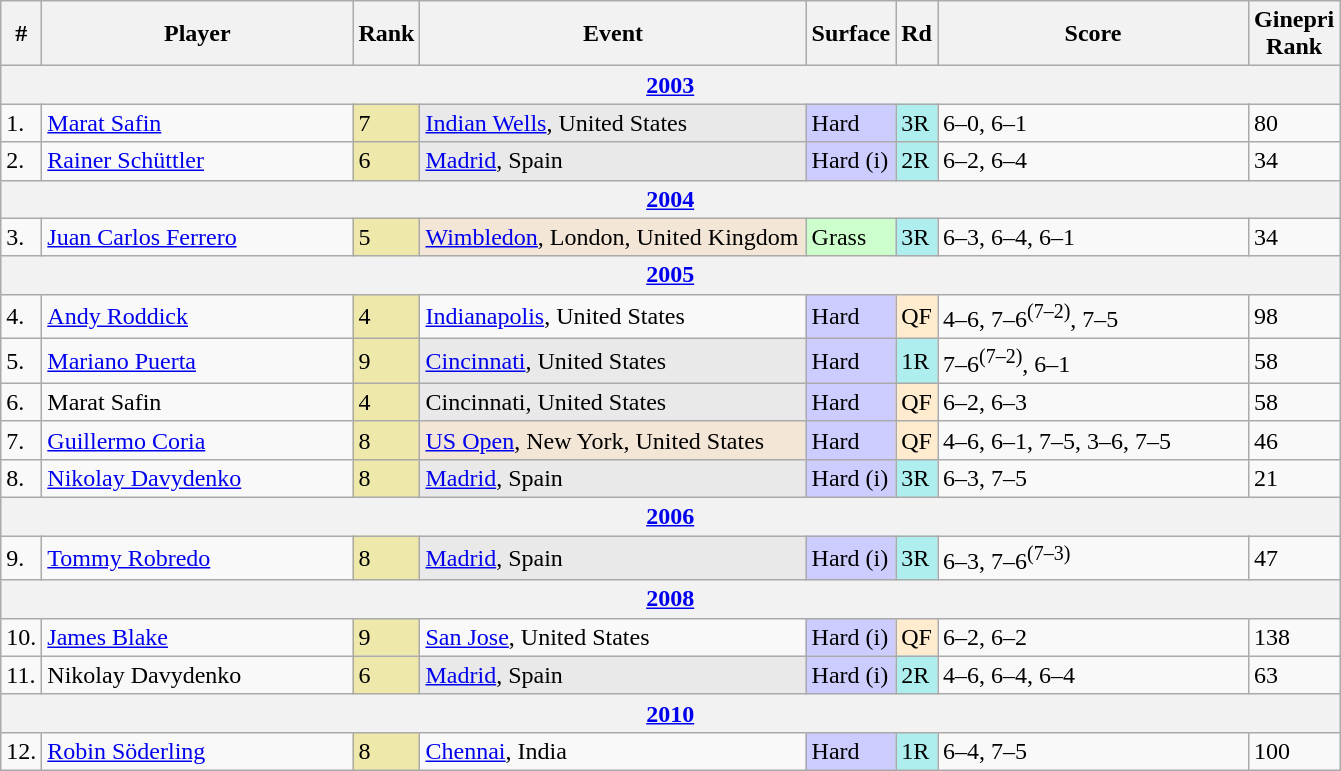<table class="wikitable sortable">
<tr>
<th>#</th>
<th width=200>Player</th>
<th>Rank</th>
<th width=250>Event</th>
<th>Surface</th>
<th>Rd</th>
<th width=200>Score</th>
<th>Ginepri<br>Rank</th>
</tr>
<tr>
<th colspan=8><a href='#'>2003</a></th>
</tr>
<tr>
<td>1.</td>
<td> <a href='#'>Marat Safin</a></td>
<td bgcolor=EEE8AA>7</td>
<td bgcolor=e9e9e9><a href='#'>Indian Wells</a>, United States</td>
<td bgcolor=CCCCFF>Hard</td>
<td bgcolor=afeeee>3R</td>
<td>6–0, 6–1</td>
<td>80</td>
</tr>
<tr>
<td>2.</td>
<td> <a href='#'>Rainer Schüttler</a></td>
<td bgcolor=EEE8AA>6</td>
<td bgcolor=e9e9e9><a href='#'>Madrid</a>, Spain</td>
<td bgcolor=CCCCFF>Hard (i)</td>
<td bgcolor=afeeee>2R</td>
<td>6–2, 6–4</td>
<td>34</td>
</tr>
<tr>
<th colspan=8><a href='#'>2004</a></th>
</tr>
<tr>
<td>3.</td>
<td> <a href='#'>Juan Carlos Ferrero</a></td>
<td bgcolor=EEE8AA>5</td>
<td bgcolor=f3e6d7><a href='#'>Wimbledon</a>, London, United Kingdom</td>
<td bgcolor=#cfc>Grass</td>
<td bgcolor=afeeee>3R</td>
<td>6–3, 6–4, 6–1</td>
<td>34</td>
</tr>
<tr>
<th colspan=8><a href='#'>2005</a></th>
</tr>
<tr>
<td>4.</td>
<td> <a href='#'>Andy Roddick</a></td>
<td bgcolor=EEE8AA>4</td>
<td><a href='#'>Indianapolis</a>, United States</td>
<td bgcolor=CCCCFF>Hard</td>
<td bgcolor=ffebcd>QF</td>
<td>4–6, 7–6<sup>(7–2)</sup>, 7–5</td>
<td>98</td>
</tr>
<tr>
<td>5.</td>
<td> <a href='#'>Mariano Puerta</a></td>
<td bgcolor=EEE8AA>9</td>
<td bgcolor=e9e9e9><a href='#'>Cincinnati</a>, United States</td>
<td bgcolor=CCCCFF>Hard</td>
<td bgcolor=afeeee>1R</td>
<td>7–6<sup>(7–2)</sup>, 6–1</td>
<td>58</td>
</tr>
<tr>
<td>6.</td>
<td> Marat Safin</td>
<td bgcolor=EEE8AA>4</td>
<td bgcolor=e9e9e9>Cincinnati, United States</td>
<td bgcolor=CCCCFF>Hard</td>
<td bgcolor=ffebcd>QF</td>
<td>6–2, 6–3</td>
<td>58</td>
</tr>
<tr>
<td>7.</td>
<td> <a href='#'>Guillermo Coria</a></td>
<td bgcolor=EEE8AA>8</td>
<td bgcolor=f3e6d7><a href='#'>US Open</a>, New York, United States</td>
<td bgcolor=CCCCFF>Hard</td>
<td bgcolor=ffebcd>QF</td>
<td>4–6, 6–1, 7–5, 3–6, 7–5</td>
<td>46</td>
</tr>
<tr>
<td>8.</td>
<td> <a href='#'>Nikolay Davydenko</a></td>
<td bgcolor=EEE8AA>8</td>
<td bgcolor=e9e9e9><a href='#'>Madrid</a>, Spain</td>
<td bgcolor=CCCCFF>Hard (i)</td>
<td bgcolor=afeeee>3R</td>
<td>6–3, 7–5</td>
<td>21</td>
</tr>
<tr>
<th colspan=8><a href='#'>2006</a></th>
</tr>
<tr>
<td>9.</td>
<td> <a href='#'>Tommy Robredo</a></td>
<td bgcolor=EEE8AA>8</td>
<td bgcolor=e9e9e9><a href='#'>Madrid</a>, Spain</td>
<td bgcolor=CCCCFF>Hard (i)</td>
<td bgcolor=afeeee>3R</td>
<td>6–3, 7–6<sup>(7–3)</sup></td>
<td>47</td>
</tr>
<tr>
<th colspan=8><a href='#'>2008</a></th>
</tr>
<tr>
<td>10.</td>
<td> <a href='#'>James Blake</a></td>
<td bgcolor=EEE8AA>9</td>
<td><a href='#'>San Jose</a>, United States</td>
<td bgcolor=CCCCFF>Hard (i)</td>
<td bgcolor=ffebcd>QF</td>
<td>6–2, 6–2</td>
<td>138</td>
</tr>
<tr>
<td>11.</td>
<td> Nikolay Davydenko</td>
<td bgcolor=EEE8AA>6</td>
<td bgcolor=e9e9e9><a href='#'>Madrid</a>, Spain</td>
<td bgcolor=CCCCFF>Hard (i)</td>
<td bgcolor=afeeee>2R</td>
<td>4–6, 6–4, 6–4</td>
<td>63</td>
</tr>
<tr>
<th colspan=8><a href='#'>2010</a></th>
</tr>
<tr>
<td>12.</td>
<td> <a href='#'>Robin Söderling</a></td>
<td bgcolor=EEE8AA>8</td>
<td><a href='#'>Chennai</a>, India</td>
<td bgcolor=CCCCFF>Hard</td>
<td bgcolor=afeeee>1R</td>
<td>6–4, 7–5</td>
<td>100</td>
</tr>
</table>
